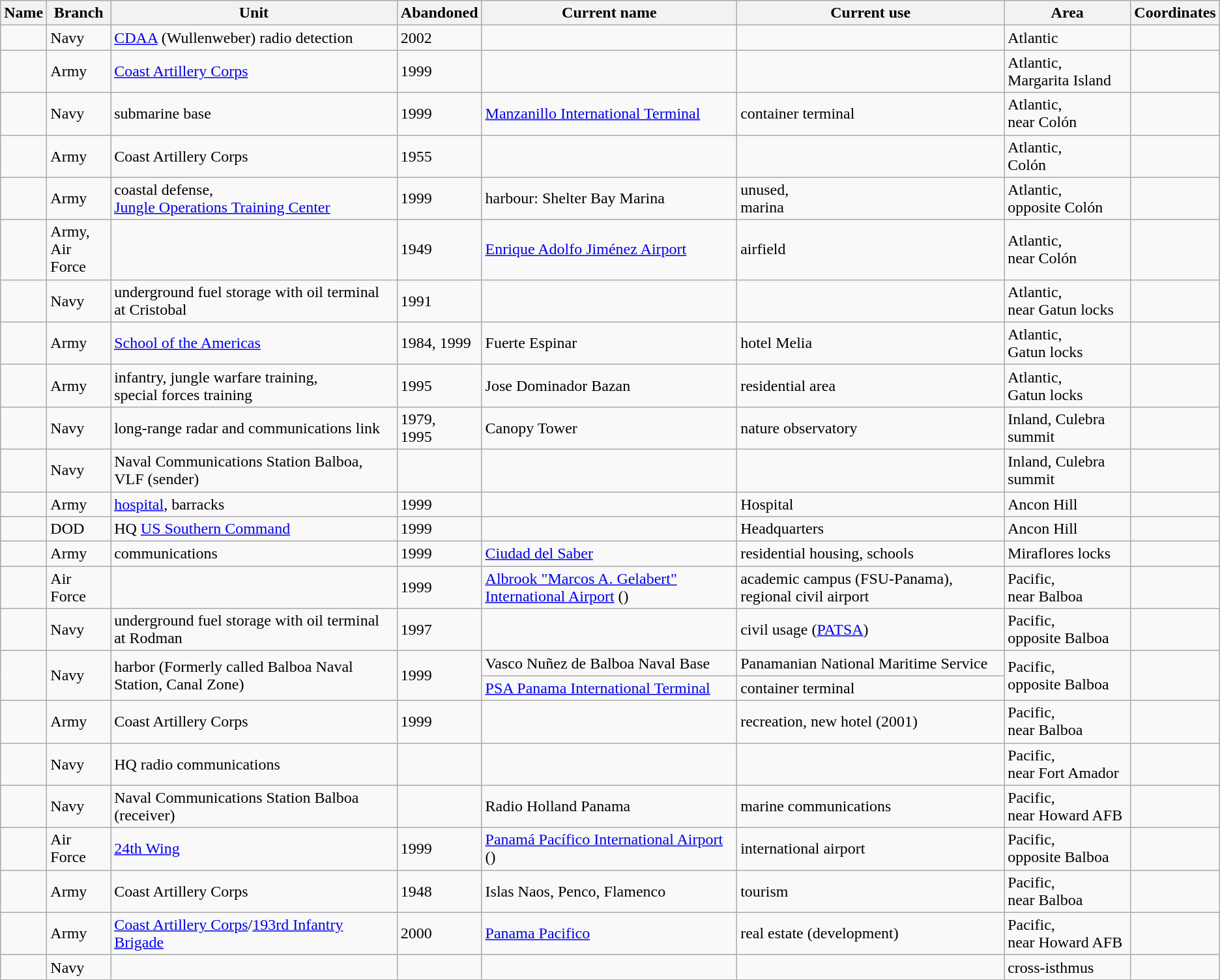<table class="wikitable sortable">
<tr>
<th>Name</th>
<th>Branch</th>
<th>Unit</th>
<th>Abandoned</th>
<th>Current name</th>
<th>Current use</th>
<th>Area</th>
<th>Coordinates</th>
</tr>
<tr>
<td></td>
<td>Navy</td>
<td><a href='#'>CDAA</a> (Wullenweber) radio detection</td>
<td>2002</td>
<td></td>
<td></td>
<td>Atlantic</td>
<td></td>
</tr>
<tr>
<td></td>
<td>Army</td>
<td><a href='#'>Coast Artillery Corps</a></td>
<td>1999</td>
<td></td>
<td></td>
<td>Atlantic,<br>Margarita Island</td>
<td></td>
</tr>
<tr>
<td></td>
<td>Navy</td>
<td>submarine base</td>
<td>1999</td>
<td><a href='#'>Manzanillo International Terminal</a></td>
<td>container terminal</td>
<td>Atlantic,<br>near Colón</td>
<td></td>
</tr>
<tr>
<td></td>
<td>Army</td>
<td>Coast Artillery Corps</td>
<td>1955</td>
<td></td>
<td></td>
<td>Atlantic,<br>Colón</td>
<td><br></td>
</tr>
<tr>
<td></td>
<td>Army</td>
<td>coastal defense,<br><a href='#'>Jungle Operations Training Center</a></td>
<td>1999</td>
<td>harbour: Shelter Bay Marina</td>
<td>unused,<br>marina</td>
<td>Atlantic,<br>opposite Colón</td>
<td></td>
</tr>
<tr>
<td></td>
<td>Army,<br>Air Force</td>
<td></td>
<td>1949</td>
<td><a href='#'>Enrique Adolfo Jiménez Airport</a></td>
<td>airfield</td>
<td>Atlantic,<br>near Colón</td>
<td></td>
</tr>
<tr>
<td></td>
<td>Navy</td>
<td>underground fuel storage with oil terminal at Cristobal</td>
<td>1991</td>
<td></td>
<td></td>
<td>Atlantic,<br>near Gatun locks</td>
<td><br></td>
</tr>
<tr>
<td></td>
<td>Army</td>
<td><a href='#'>School of the Americas</a></td>
<td>1984, 1999</td>
<td>Fuerte Espinar</td>
<td>hotel Melia</td>
<td>Atlantic,<br>Gatun locks</td>
<td></td>
</tr>
<tr>
<td></td>
<td>Army</td>
<td>infantry, jungle warfare training,<br>special forces training</td>
<td>1995</td>
<td>Jose Dominador Bazan</td>
<td>residential area</td>
<td>Atlantic,<br>Gatun locks</td>
<td></td>
</tr>
<tr>
<td></td>
<td>Navy</td>
<td>long-range radar and communications link</td>
<td>1979,<br>1995</td>
<td>Canopy Tower</td>
<td>nature observatory</td>
<td>Inland, Culebra summit</td>
<td></td>
</tr>
<tr>
<td></td>
<td>Navy</td>
<td>Naval Communications Station Balboa, VLF (sender)</td>
<td></td>
<td></td>
<td></td>
<td>Inland, Culebra summit</td>
<td></td>
</tr>
<tr>
<td></td>
<td>Army</td>
<td><a href='#'>hospital</a>, barracks</td>
<td>1999</td>
<td></td>
<td>Hospital</td>
<td>Ancon Hill</td>
<td></td>
</tr>
<tr>
<td></td>
<td>DOD</td>
<td>HQ <a href='#'>US Southern Command</a></td>
<td>1999</td>
<td></td>
<td>Headquarters</td>
<td>Ancon Hill</td>
<td></td>
</tr>
<tr>
<td></td>
<td>Army</td>
<td>communications</td>
<td>1999</td>
<td><a href='#'>Ciudad del Saber</a></td>
<td>residential housing, schools</td>
<td>Miraflores locks</td>
<td></td>
</tr>
<tr>
<td></td>
<td>Air Force</td>
<td></td>
<td>1999</td>
<td><a href='#'>Albrook "Marcos A. Gelabert" International Airport</a> ()</td>
<td>academic campus (FSU-Panama), regional civil airport</td>
<td>Pacific,<br>near Balboa</td>
<td></td>
</tr>
<tr>
<td></td>
<td>Navy</td>
<td>underground fuel storage with oil terminal at Rodman</td>
<td>1997</td>
<td></td>
<td>civil usage (<a href='#'>PATSA</a>)</td>
<td>Pacific,<br> opposite Balboa</td>
<td></td>
</tr>
<tr>
<td rowspan="2"></td>
<td rowspan="2">Navy</td>
<td rowspan="2">harbor (Formerly called Balboa Naval Station, Canal Zone)</td>
<td rowspan="2">1999</td>
<td>Vasco Nuñez de Balboa Naval Base</td>
<td>Panamanian National Maritime Service</td>
<td rowspan="2">Pacific,<br>opposite Balboa</td>
<td rowspan="2"></td>
</tr>
<tr>
<td><a href='#'>PSA Panama International Terminal</a></td>
<td>container terminal</td>
</tr>
<tr>
<td></td>
<td>Army</td>
<td>Coast Artillery Corps</td>
<td>1999</td>
<td></td>
<td>recreation, new hotel (2001)</td>
<td>Pacific,<br>near Balboa</td>
<td></td>
</tr>
<tr>
<td></td>
<td>Navy</td>
<td>HQ radio communications</td>
<td></td>
<td></td>
<td></td>
<td>Pacific,<br>near Fort Amador</td>
<td></td>
</tr>
<tr>
<td></td>
<td>Navy</td>
<td>Naval Communications Station Balboa  (receiver)</td>
<td></td>
<td>Radio Holland Panama</td>
<td>marine communications</td>
<td>Pacific,<br>near Howard AFB</td>
<td><br></td>
</tr>
<tr>
<td></td>
<td>Air Force</td>
<td><a href='#'>24th Wing</a></td>
<td>1999</td>
<td><a href='#'>Panamá Pacífico International Airport</a> ()</td>
<td>international airport</td>
<td>Pacific,<br>opposite Balboa</td>
<td></td>
</tr>
<tr>
<td></td>
<td>Army</td>
<td>Coast Artillery Corps</td>
<td>1948</td>
<td>Islas Naos, Penco, Flamenco</td>
<td>tourism</td>
<td>Pacific,<br>near Balboa</td>
<td></td>
</tr>
<tr>
<td></td>
<td>Army</td>
<td><a href='#'>Coast Artillery Corps</a>/<a href='#'>193rd Infantry Brigade</a></td>
<td>2000</td>
<td><a href='#'>Panama Pacifico</a></td>
<td>real estate (development)</td>
<td>Pacific,<br>near Howard AFB</td>
<td><br></td>
</tr>
<tr>
<td></td>
<td>Navy</td>
<td></td>
<td></td>
<td></td>
<td></td>
<td>cross-isthmus</td>
<td><br></td>
</tr>
</table>
